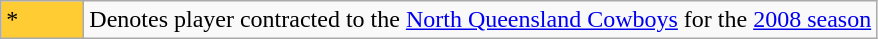<table class="wikitable">
<tr>
<td style="background:#FC3; width:3em;">*</td>
<td>Denotes player contracted to the <a href='#'>North Queensland Cowboys</a> for the <a href='#'>2008 season</a></td>
</tr>
</table>
